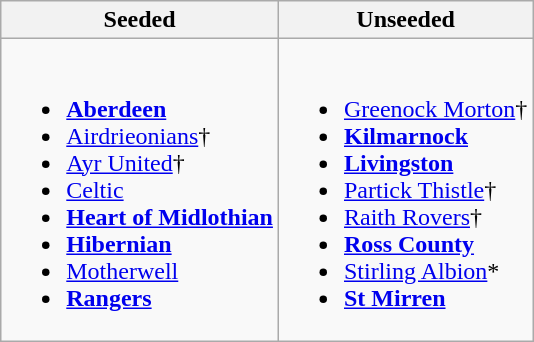<table class="wikitable">
<tr>
<th>Seeded</th>
<th>Unseeded</th>
</tr>
<tr>
<td valign=top><br><ul><li><strong><a href='#'>Aberdeen</a></strong></li><li><a href='#'>Airdrieonians</a>†</li><li><a href='#'>Ayr United</a>†</li><li><a href='#'>Celtic</a></li><li><strong><a href='#'>Heart of Midlothian</a></strong></li><li><strong><a href='#'>Hibernian</a></strong></li><li><a href='#'>Motherwell</a></li><li><strong><a href='#'>Rangers</a></strong></li></ul></td>
<td valign=top><br><ul><li><a href='#'>Greenock Morton</a>†</li><li><strong><a href='#'>Kilmarnock</a></strong></li><li><strong><a href='#'>Livingston</a></strong></li><li><a href='#'>Partick Thistle</a>†</li><li><a href='#'>Raith Rovers</a>†</li><li><strong><a href='#'>Ross County</a></strong></li><li><a href='#'>Stirling Albion</a>*</li><li><strong><a href='#'>St Mirren</a></strong></li></ul></td>
</tr>
</table>
